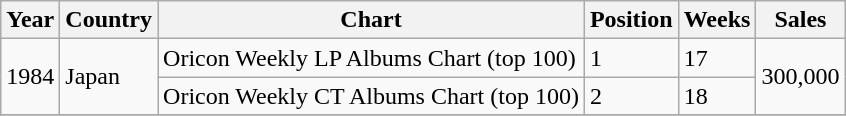<table class="wikitable">
<tr>
<th>Year</th>
<th>Country</th>
<th>Chart</th>
<th>Position</th>
<th>Weeks</th>
<th>Sales</th>
</tr>
<tr>
<td rowspan=2>1984</td>
<td rowspan=2>Japan</td>
<td>Oricon Weekly LP Albums Chart (top 100)</td>
<td>1</td>
<td>17</td>
<td rowspan=2>300,000</td>
</tr>
<tr>
<td>Oricon Weekly CT Albums Chart (top 100)</td>
<td>2</td>
<td>18</td>
</tr>
<tr>
</tr>
</table>
